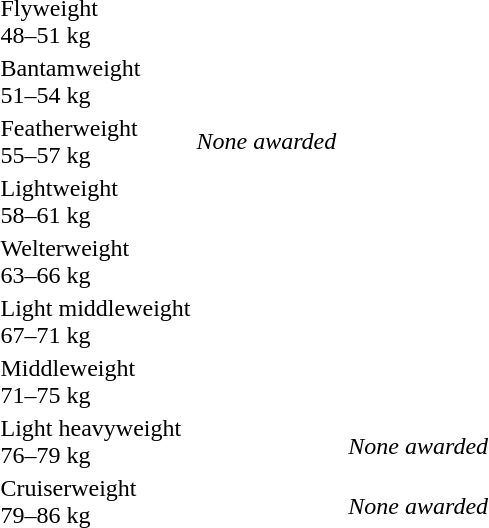<table>
<tr>
<td rowspan=2>Flyweight<br>48–51 kg</td>
<td rowspan=2></td>
<td rowspan=2></td>
<td></td>
</tr>
<tr>
<td></td>
</tr>
<tr>
<td rowspan=2>Bantamweight<br>51–54 kg</td>
<td rowspan=2></td>
<td rowspan=2></td>
<td></td>
</tr>
<tr>
<td></td>
</tr>
<tr>
<td rowspan=2>Featherweight<br>55–57 kg</td>
<td rowspan=2><em>None awarded</em></td>
<td rowspan=2></td>
<td></td>
</tr>
<tr>
<td></td>
</tr>
<tr>
<td rowspan=2>Lightweight<br>58–61 kg</td>
<td rowspan=2></td>
<td rowspan=2></td>
<td></td>
</tr>
<tr>
<td></td>
</tr>
<tr>
<td rowspan=2>Welterweight<br>63–66 kg</td>
<td rowspan=2></td>
<td rowspan=2></td>
<td></td>
</tr>
<tr>
<td></td>
</tr>
<tr>
<td rowspan=2>Light middleweight<br>67–71 kg</td>
<td rowspan=2></td>
<td rowspan=2></td>
<td></td>
</tr>
<tr>
<td></td>
</tr>
<tr>
<td rowspan=2>Middleweight<br>71–75 kg</td>
<td rowspan=2></td>
<td rowspan=2></td>
<td></td>
</tr>
<tr>
<td></td>
</tr>
<tr>
<td rowspan=2>Light heavyweight<br>76–79 kg</td>
<td rowspan=2></td>
<td rowspan=2></td>
<td></td>
</tr>
<tr>
<td><em>None awarded</em></td>
</tr>
<tr>
<td rowspan=2>Cruiserweight<br>79–86 kg</td>
<td rowspan=2></td>
<td rowspan=2></td>
<td></td>
</tr>
<tr>
<td><em>None awarded</em></td>
</tr>
</table>
